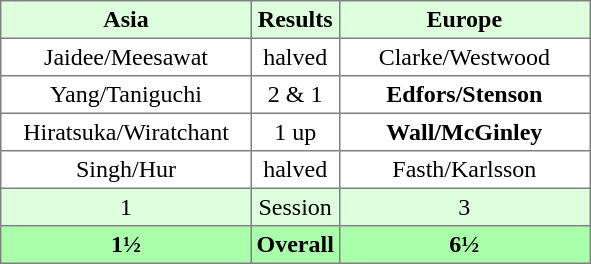<table border="1" cellpadding="3" style="border-collapse:collapse; text-align:center;">
<tr style="background:#ddffdd;">
<th width=160>Asia</th>
<th>Results</th>
<th width=160>Europe</th>
</tr>
<tr>
<td>Jaidee/Meesawat</td>
<td>halved</td>
<td>Clarke/Westwood</td>
</tr>
<tr>
<td>Yang/Taniguchi</td>
<td>2 & 1</td>
<td><strong>Edfors/Stenson</strong></td>
</tr>
<tr>
<td>Hiratsuka/Wiratchant</td>
<td>1 up</td>
<td><strong>Wall/McGinley</strong></td>
</tr>
<tr>
<td>Singh/Hur</td>
<td>halved</td>
<td>Fasth/Karlsson</td>
</tr>
<tr style="background:#ddffdd;">
<td>1</td>
<td>Session</td>
<td>3</td>
</tr>
<tr style="background:#aaffaa;">
<th>1½</th>
<th>Overall</th>
<th>6½</th>
</tr>
</table>
